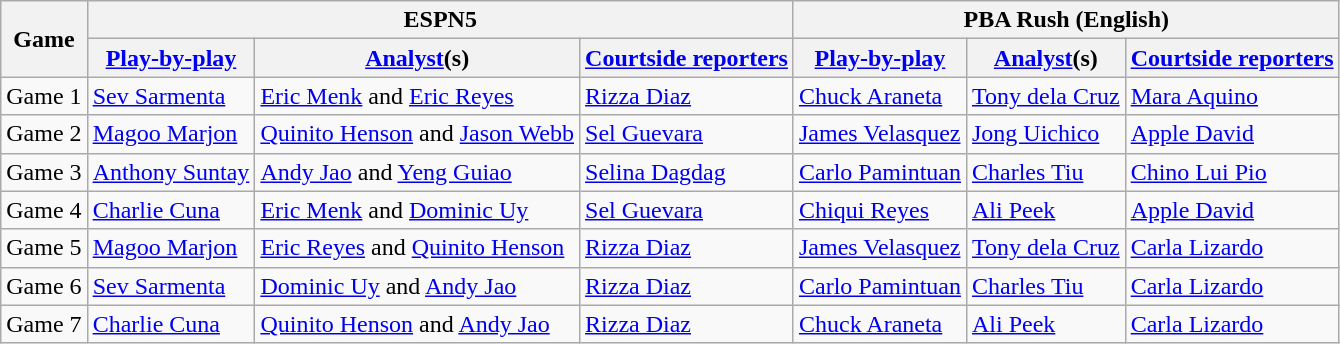<table class=wikitable>
<tr>
<th rowspan=2>Game</th>
<th colspan=3>ESPN5</th>
<th colspan=3>PBA Rush (English)</th>
</tr>
<tr>
<th><a href='#'>Play-by-play</a></th>
<th><a href='#'>Analyst</a>(s)</th>
<th><a href='#'>Courtside reporters</a></th>
<th><a href='#'>Play-by-play</a></th>
<th><a href='#'>Analyst</a>(s)</th>
<th><a href='#'>Courtside reporters</a></th>
</tr>
<tr>
<td>Game 1</td>
<td><a href='#'>Sev Sarmenta</a></td>
<td><a href='#'>Eric Menk</a> and <a href='#'>Eric Reyes</a></td>
<td><a href='#'>Rizza Diaz</a></td>
<td><a href='#'>Chuck Araneta</a></td>
<td><a href='#'>Tony dela Cruz</a></td>
<td><a href='#'>Mara Aquino</a></td>
</tr>
<tr>
<td>Game 2</td>
<td><a href='#'>Magoo Marjon</a></td>
<td><a href='#'>Quinito Henson</a> and <a href='#'>Jason Webb</a></td>
<td><a href='#'>Sel Guevara</a></td>
<td><a href='#'>James Velasquez</a></td>
<td><a href='#'>Jong Uichico</a></td>
<td><a href='#'>Apple David</a></td>
</tr>
<tr>
<td>Game 3</td>
<td><a href='#'>Anthony Suntay</a></td>
<td><a href='#'>Andy Jao</a> and <a href='#'>Yeng Guiao</a></td>
<td><a href='#'>Selina Dagdag</a></td>
<td><a href='#'>Carlo Pamintuan</a></td>
<td><a href='#'>Charles Tiu</a></td>
<td><a href='#'>Chino Lui Pio</a></td>
</tr>
<tr>
<td>Game 4</td>
<td><a href='#'>Charlie Cuna</a></td>
<td><a href='#'>Eric Menk</a> and <a href='#'>Dominic Uy</a></td>
<td><a href='#'>Sel Guevara</a></td>
<td><a href='#'>Chiqui Reyes</a></td>
<td><a href='#'>Ali Peek</a></td>
<td><a href='#'>Apple David</a></td>
</tr>
<tr>
<td>Game 5</td>
<td><a href='#'>Magoo Marjon</a></td>
<td><a href='#'>Eric Reyes</a> and <a href='#'>Quinito Henson</a></td>
<td><a href='#'>Rizza Diaz</a></td>
<td><a href='#'>James Velasquez</a></td>
<td><a href='#'>Tony dela Cruz</a></td>
<td><a href='#'>Carla Lizardo</a></td>
</tr>
<tr>
<td>Game 6</td>
<td><a href='#'>Sev Sarmenta</a></td>
<td><a href='#'>Dominic Uy</a> and <a href='#'>Andy Jao</a></td>
<td><a href='#'>Rizza Diaz</a></td>
<td><a href='#'>Carlo Pamintuan</a></td>
<td><a href='#'>Charles Tiu</a></td>
<td><a href='#'>Carla Lizardo</a></td>
</tr>
<tr>
<td>Game 7</td>
<td><a href='#'>Charlie Cuna</a></td>
<td><a href='#'>Quinito Henson</a> and <a href='#'>Andy Jao</a></td>
<td><a href='#'>Rizza Diaz</a></td>
<td><a href='#'>Chuck Araneta</a></td>
<td><a href='#'>Ali Peek</a></td>
<td><a href='#'>Carla Lizardo</a></td>
</tr>
</table>
